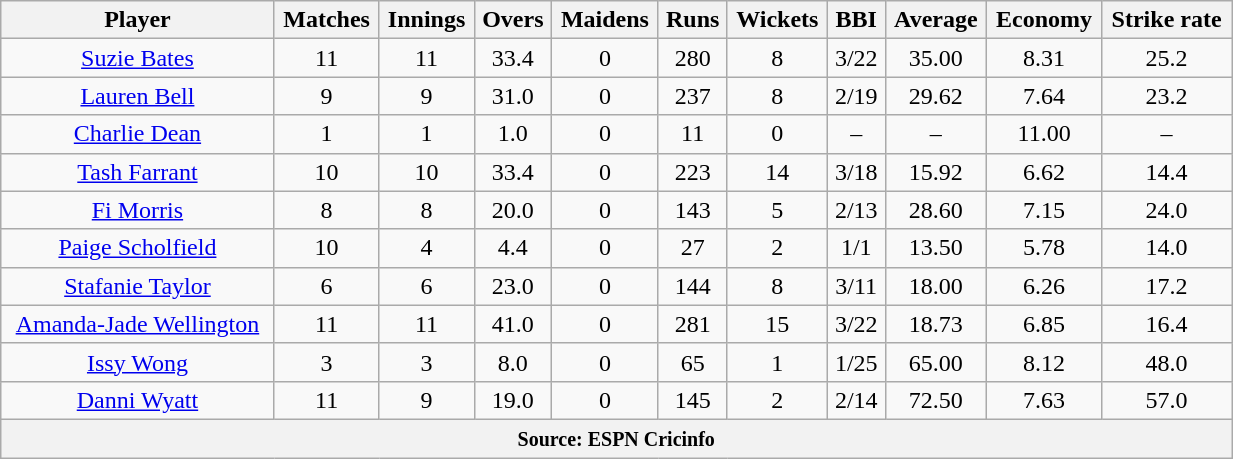<table class="wikitable" style="text-align:center; width:65%;">
<tr>
<th>Player</th>
<th>Matches</th>
<th>Innings</th>
<th>Overs</th>
<th>Maidens</th>
<th>Runs</th>
<th>Wickets</th>
<th>BBI</th>
<th>Average</th>
<th>Economy</th>
<th>Strike rate</th>
</tr>
<tr>
<td><a href='#'>Suzie Bates</a></td>
<td>11</td>
<td>11</td>
<td>33.4</td>
<td>0</td>
<td>280</td>
<td>8</td>
<td>3/22</td>
<td>35.00</td>
<td>8.31</td>
<td>25.2</td>
</tr>
<tr>
<td><a href='#'>Lauren Bell</a></td>
<td>9</td>
<td>9</td>
<td>31.0</td>
<td>0</td>
<td>237</td>
<td>8</td>
<td>2/19</td>
<td>29.62</td>
<td>7.64</td>
<td>23.2</td>
</tr>
<tr>
<td><a href='#'>Charlie Dean</a></td>
<td>1</td>
<td>1</td>
<td>1.0</td>
<td>0</td>
<td>11</td>
<td>0</td>
<td>–</td>
<td>–</td>
<td>11.00</td>
<td>–</td>
</tr>
<tr>
<td><a href='#'>Tash Farrant</a></td>
<td>10</td>
<td>10</td>
<td>33.4</td>
<td>0</td>
<td>223</td>
<td>14</td>
<td>3/18</td>
<td>15.92</td>
<td>6.62</td>
<td>14.4</td>
</tr>
<tr>
<td><a href='#'>Fi Morris</a></td>
<td>8</td>
<td>8</td>
<td>20.0</td>
<td>0</td>
<td>143</td>
<td>5</td>
<td>2/13</td>
<td>28.60</td>
<td>7.15</td>
<td>24.0</td>
</tr>
<tr>
<td><a href='#'>Paige Scholfield</a></td>
<td>10</td>
<td>4</td>
<td>4.4</td>
<td>0</td>
<td>27</td>
<td>2</td>
<td>1/1</td>
<td>13.50</td>
<td>5.78</td>
<td>14.0</td>
</tr>
<tr>
<td><a href='#'>Stafanie Taylor</a></td>
<td>6</td>
<td>6</td>
<td>23.0</td>
<td>0</td>
<td>144</td>
<td>8</td>
<td>3/11</td>
<td>18.00</td>
<td>6.26</td>
<td>17.2</td>
</tr>
<tr>
<td><a href='#'>Amanda-Jade Wellington</a></td>
<td>11</td>
<td>11</td>
<td>41.0</td>
<td>0</td>
<td>281</td>
<td>15</td>
<td>3/22</td>
<td>18.73</td>
<td>6.85</td>
<td>16.4</td>
</tr>
<tr>
<td><a href='#'>Issy Wong</a></td>
<td>3</td>
<td>3</td>
<td>8.0</td>
<td>0</td>
<td>65</td>
<td>1</td>
<td>1/25</td>
<td>65.00</td>
<td>8.12</td>
<td>48.0</td>
</tr>
<tr>
<td><a href='#'>Danni Wyatt</a></td>
<td>11</td>
<td>9</td>
<td>19.0</td>
<td>0</td>
<td>145</td>
<td>2</td>
<td>2/14</td>
<td>72.50</td>
<td>7.63</td>
<td>57.0</td>
</tr>
<tr>
<th colspan="13"><small>Source: ESPN Cricinfo </small></th>
</tr>
</table>
